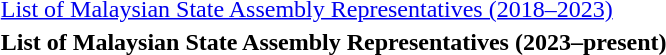<table id=toc style="float:right">
<tr>
<td><a href='#'>List of Malaysian State Assembly Representatives (2018–2023)</a></td>
</tr>
<tr>
<td><strong>List of Malaysian State Assembly Representatives (2023–present)</strong></td>
</tr>
<tr>
</tr>
</table>
